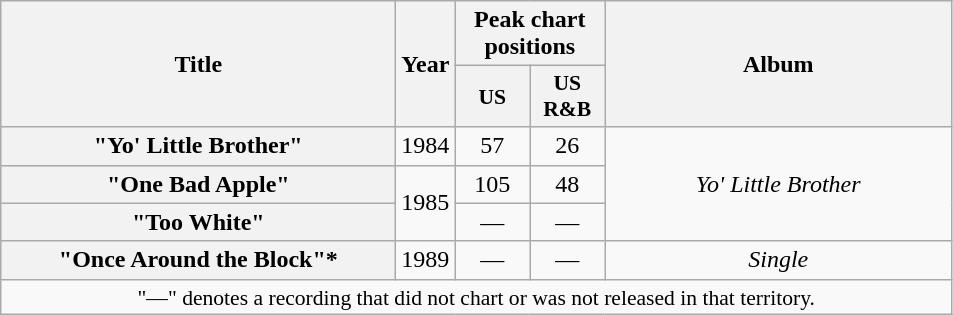<table class="wikitable plainrowheaders" style="text-align:center;">
<tr>
<th scope="col" rowspan="2" style="width:16em;">Title</th>
<th scope="col" rowspan="2" style="width:1em;">Year</th>
<th scope="col" colspan="2">Peak chart positions</th>
<th scope="col" rowspan="2" style="width:14em;">Album</th>
</tr>
<tr>
<th scope="col" style="width:3em;font-size:90%;">US</th>
<th scope="col" style="width:3em;font-size:90%;">US R&B</th>
</tr>
<tr>
<th scope="row">"Yo' Little Brother"</th>
<td>1984</td>
<td>57</td>
<td>26</td>
<td rowspan="3"><em>Yo' Little Brother</em></td>
</tr>
<tr>
<th scope="row">"One Bad Apple"</th>
<td rowspan="2">1985</td>
<td>105</td>
<td>48</td>
</tr>
<tr>
<th scope="row">"Too White"</th>
<td>—</td>
<td>—</td>
</tr>
<tr>
<th scope="row">"Once Around the Block"*</th>
<td>1989</td>
<td>—</td>
<td>—</td>
<td><em>Single</em></td>
</tr>
<tr>
<td colspan="15" style="font-size:90%">"—" denotes a recording that did not chart or was not released in that territory.</td>
</tr>
</table>
